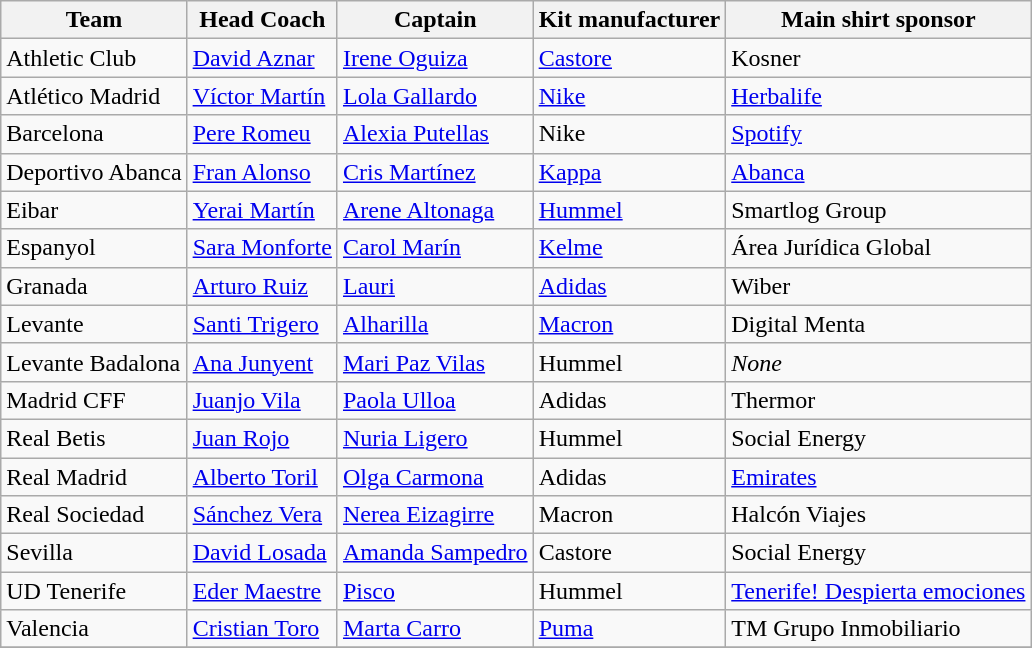<table class="wikitable sortable" style="text-align: left;">
<tr>
<th>Team</th>
<th>Head Coach</th>
<th>Captain</th>
<th>Kit manufacturer</th>
<th>Main shirt sponsor</th>
</tr>
<tr>
<td>Athletic Club</td>
<td> <a href='#'>David Aznar</a></td>
<td> <a href='#'>Irene Oguiza</a></td>
<td><a href='#'>Castore</a></td>
<td>Kosner</td>
</tr>
<tr>
<td>Atlético Madrid</td>
<td> <a href='#'>Víctor Martín</a></td>
<td> <a href='#'>Lola Gallardo</a></td>
<td><a href='#'>Nike</a></td>
<td><a href='#'>Herbalife</a></td>
</tr>
<tr>
<td>Barcelona</td>
<td> <a href='#'>Pere Romeu</a></td>
<td> <a href='#'>Alexia Putellas</a></td>
<td>Nike</td>
<td><a href='#'>Spotify</a></td>
</tr>
<tr>
<td>Deportivo Abanca</td>
<td> <a href='#'>Fran Alonso</a></td>
<td> <a href='#'>Cris Martínez</a></td>
<td><a href='#'>Kappa</a></td>
<td><a href='#'>Abanca</a></td>
</tr>
<tr>
<td>Eibar</td>
<td> <a href='#'>Yerai Martín</a></td>
<td> <a href='#'>Arene Altonaga</a></td>
<td><a href='#'>Hummel</a></td>
<td>Smartlog Group</td>
</tr>
<tr>
<td>Espanyol</td>
<td> <a href='#'>Sara Monforte</a></td>
<td> <a href='#'>Carol Marín</a></td>
<td><a href='#'>Kelme</a></td>
<td>Área Jurídica Global</td>
</tr>
<tr>
<td>Granada</td>
<td> <a href='#'>Arturo Ruiz</a></td>
<td> <a href='#'>Lauri</a></td>
<td><a href='#'>Adidas</a></td>
<td>Wiber</td>
</tr>
<tr>
<td>Levante</td>
<td> <a href='#'>Santi Trigero</a></td>
<td> <a href='#'>Alharilla</a></td>
<td><a href='#'>Macron</a></td>
<td>Digital Menta</td>
</tr>
<tr>
<td>Levante Badalona</td>
<td> <a href='#'>Ana Junyent</a></td>
<td> <a href='#'>Mari Paz Vilas</a></td>
<td>Hummel</td>
<td><em>None</em></td>
</tr>
<tr>
<td>Madrid CFF</td>
<td> <a href='#'>Juanjo Vila</a></td>
<td> <a href='#'>Paola Ulloa</a></td>
<td>Adidas</td>
<td>Thermor</td>
</tr>
<tr>
<td>Real Betis</td>
<td> <a href='#'>Juan Rojo</a></td>
<td> <a href='#'>Nuria Ligero</a></td>
<td>Hummel</td>
<td>Social Energy</td>
</tr>
<tr>
<td>Real Madrid</td>
<td> <a href='#'>Alberto Toril</a></td>
<td> <a href='#'>Olga Carmona</a></td>
<td>Adidas</td>
<td><a href='#'>Emirates</a></td>
</tr>
<tr>
<td>Real Sociedad</td>
<td> <a href='#'>Sánchez Vera</a></td>
<td> <a href='#'>Nerea Eizagirre</a></td>
<td>Macron</td>
<td>Halcón Viajes</td>
</tr>
<tr>
<td>Sevilla</td>
<td> <a href='#'>David Losada</a></td>
<td> <a href='#'>Amanda Sampedro</a></td>
<td>Castore</td>
<td>Social Energy</td>
</tr>
<tr>
<td>UD Tenerife</td>
<td> <a href='#'>Eder Maestre</a></td>
<td> <a href='#'>Pisco</a></td>
<td>Hummel</td>
<td><a href='#'>Tenerife! Despierta emociones</a></td>
</tr>
<tr>
<td>Valencia</td>
<td> <a href='#'>Cristian Toro</a></td>
<td> <a href='#'>Marta Carro</a></td>
<td><a href='#'>Puma</a></td>
<td>TM Grupo Inmobiliario</td>
</tr>
<tr>
</tr>
</table>
